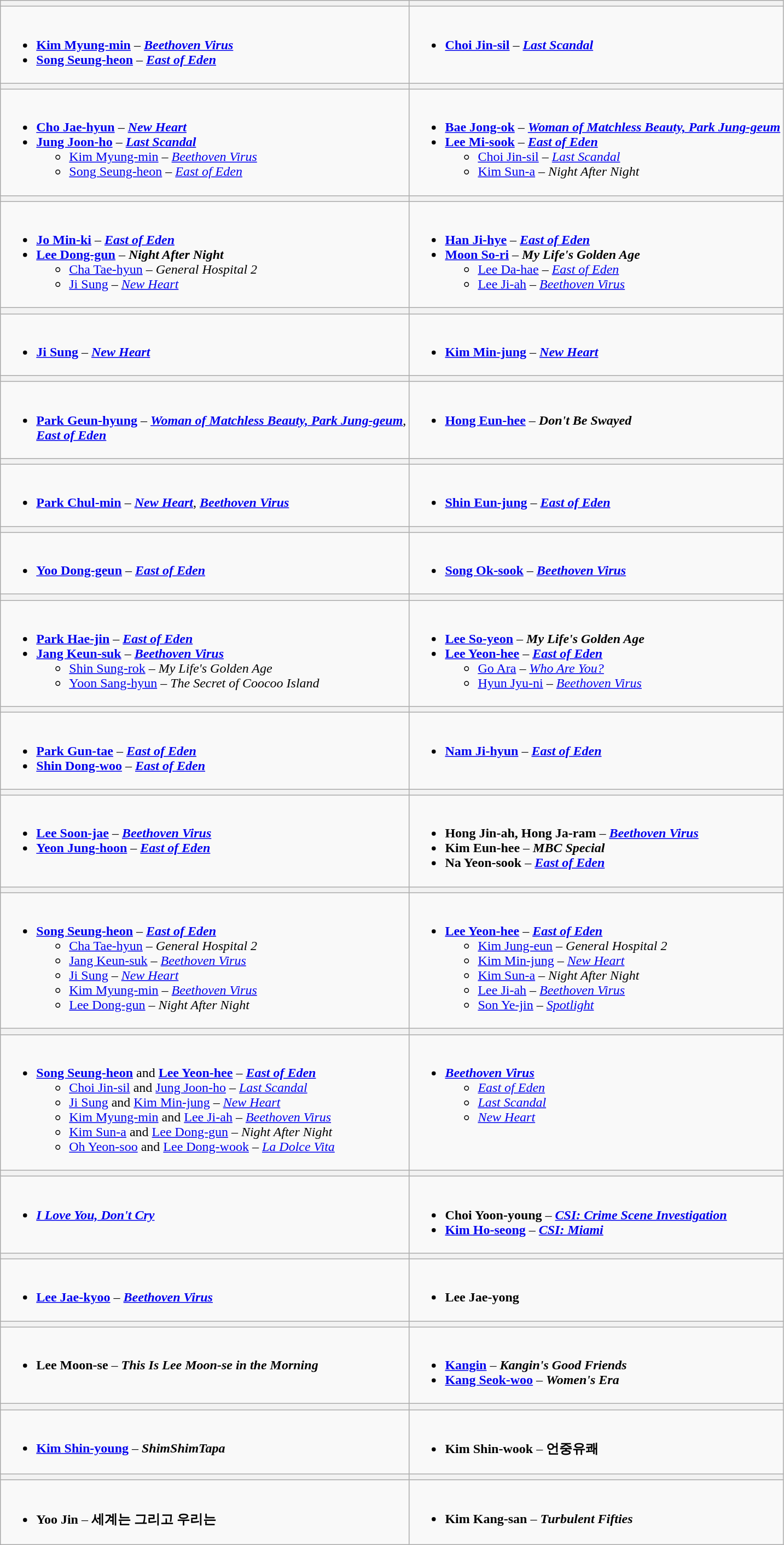<table class="wikitable">
<tr>
<th style="width="50%"></th>
<th style="width="50%"></th>
</tr>
<tr>
<td valign="top"><br><ul><li><strong><a href='#'>Kim Myung-min</a></strong> – <strong><em><a href='#'>Beethoven Virus</a></em></strong></li><li><strong><a href='#'>Song Seung-heon</a></strong> – <strong><em><a href='#'>East of Eden</a></em></strong></li></ul></td>
<td valign="top"><br><ul><li><strong><a href='#'>Choi Jin-sil</a></strong> – <strong><em><a href='#'>Last Scandal</a></em></strong></li></ul></td>
</tr>
<tr>
<th style="width="50%"></th>
<th style="width="50%"></th>
</tr>
<tr>
<td valign="top"><br><ul><li><strong><a href='#'>Cho Jae-hyun</a></strong> – <strong><em><a href='#'>New Heart</a></em></strong></li><li><strong><a href='#'>Jung Joon-ho</a></strong> – <strong><em><a href='#'>Last Scandal</a></em></strong><ul><li><a href='#'>Kim Myung-min</a> – <em><a href='#'>Beethoven Virus</a></em></li><li><a href='#'>Song Seung-heon</a> – <em><a href='#'>East of Eden</a></em></li></ul></li></ul></td>
<td valign="top"><br><ul><li><strong><a href='#'>Bae Jong-ok</a></strong> – <strong><em><a href='#'>Woman of Matchless Beauty, Park Jung-geum</a></em></strong></li><li><strong><a href='#'>Lee Mi-sook</a></strong> – <strong><em><a href='#'>East of Eden</a></em></strong><ul><li><a href='#'>Choi Jin-sil</a> – <em><a href='#'>Last Scandal</a></em></li><li><a href='#'>Kim Sun-a</a> – <em>Night After Night</em></li></ul></li></ul></td>
</tr>
<tr>
<th style="width="50%"></th>
<th style="width="50%"></th>
</tr>
<tr>
<td valign="top"><br><ul><li><strong><a href='#'>Jo Min-ki</a></strong> – <strong><em><a href='#'>East of Eden</a></em></strong></li><li><strong><a href='#'>Lee Dong-gun</a></strong> – <strong><em>Night After Night</em></strong><ul><li><a href='#'>Cha Tae-hyun</a> – <em>General Hospital 2</em></li><li><a href='#'>Ji Sung</a> – <em><a href='#'>New Heart</a></em></li></ul></li></ul></td>
<td valign="top"><br><ul><li><strong><a href='#'>Han Ji-hye</a></strong> – <strong><em><a href='#'>East of Eden</a></em></strong></li><li><strong><a href='#'>Moon So-ri</a></strong> – <strong><em>My Life's Golden Age</em></strong><ul><li><a href='#'>Lee Da-hae</a> – <em><a href='#'>East of Eden</a></em></li><li><a href='#'>Lee Ji-ah</a> – <em><a href='#'>Beethoven Virus</a></em></li></ul></li></ul></td>
</tr>
<tr>
<th style="width="50%"></th>
<th style="width="50%"></th>
</tr>
<tr>
<td valign="top"><br><ul><li><strong><a href='#'>Ji Sung</a></strong> – <strong><em><a href='#'>New Heart</a></em></strong></li></ul></td>
<td valign="top"><br><ul><li><strong><a href='#'>Kim Min-jung</a></strong> – <strong><em><a href='#'>New Heart</a></em></strong></li></ul></td>
</tr>
<tr>
<th style="width="50%"></th>
<th style="width="50%"></th>
</tr>
<tr>
<td valign="top"><br><ul><li><strong><a href='#'>Park Geun-hyung</a></strong> – <strong><em><a href='#'>Woman of Matchless Beauty, Park Jung-geum</a></em></strong>,<br><strong><em><a href='#'>East of Eden</a></em></strong></li></ul></td>
<td valign="top"><br><ul><li><strong><a href='#'>Hong Eun-hee</a></strong> – <strong><em>Don't Be Swayed</em></strong></li></ul></td>
</tr>
<tr>
<th style="width="50%"></th>
<th style="width="50%"></th>
</tr>
<tr>
<td valign="top"><br><ul><li><strong><a href='#'>Park Chul-min</a></strong> – <strong><em><a href='#'>New Heart</a></em></strong>, <strong><em><a href='#'>Beethoven Virus</a></em></strong></li></ul></td>
<td valign="top"><br><ul><li><strong><a href='#'>Shin Eun-jung</a></strong> – <strong><em><a href='#'>East of Eden</a></em></strong></li></ul></td>
</tr>
<tr>
<th style="width="50%"></th>
<th style="width="50%"></th>
</tr>
<tr>
<td valign="top"><br><ul><li><strong><a href='#'>Yoo Dong-geun</a></strong> – <strong><em><a href='#'>East of Eden</a></em></strong></li></ul></td>
<td valign="top"><br><ul><li><strong><a href='#'>Song Ok-sook</a></strong> – <strong><em><a href='#'>Beethoven Virus</a></em></strong></li></ul></td>
</tr>
<tr>
<th style="width="50%"></th>
<th style="width="50%"></th>
</tr>
<tr>
<td valign="top"><br><ul><li><strong><a href='#'>Park Hae-jin</a></strong> – <strong><em><a href='#'>East of Eden</a></em></strong></li><li><strong><a href='#'>Jang Keun-suk</a></strong> – <strong><em><a href='#'>Beethoven Virus</a></em></strong><ul><li><a href='#'>Shin Sung-rok</a> – <em>My Life's Golden Age</em></li><li><a href='#'>Yoon Sang-hyun</a> – <em>The Secret of Coocoo Island</em></li></ul></li></ul></td>
<td valign="top"><br><ul><li><strong><a href='#'>Lee So-yeon</a></strong> – <strong><em>My Life's Golden Age</em></strong></li><li><strong><a href='#'>Lee Yeon-hee</a></strong> – <strong><em><a href='#'>East of Eden</a></em></strong><ul><li><a href='#'>Go Ara</a> – <em><a href='#'>Who Are You?</a></em></li><li><a href='#'>Hyun Jyu-ni</a> – <em><a href='#'>Beethoven Virus</a></em></li></ul></li></ul></td>
</tr>
<tr>
<th style="width="50%"></th>
<th style="width="50%"></th>
</tr>
<tr>
<td valign="top"><br><ul><li><strong><a href='#'>Park Gun-tae</a></strong> – <strong><em><a href='#'>East of Eden</a></em></strong></li><li><strong><a href='#'>Shin Dong-woo</a></strong> – <strong><em><a href='#'>East of Eden</a></em></strong></li></ul></td>
<td valign="top"><br><ul><li><strong><a href='#'>Nam Ji-hyun</a></strong> – <strong><em><a href='#'>East of Eden</a></em></strong></li></ul></td>
</tr>
<tr>
<th style="width="50%"></th>
<th style="width="50%"></th>
</tr>
<tr>
<td valign="top"><br><ul><li><strong><a href='#'>Lee Soon-jae</a></strong> – <strong><em><a href='#'>Beethoven Virus</a></em></strong></li><li><strong><a href='#'>Yeon Jung-hoon</a></strong> – <strong><em><a href='#'>East of Eden</a></em></strong></li></ul></td>
<td valign="top"><br><ul><li><strong>Hong Jin-ah, Hong Ja-ram</strong> – <strong><em><a href='#'>Beethoven Virus</a></em></strong></li><li><strong>Kim Eun-hee</strong> – <strong><em>MBC Special</em></strong></li><li><strong>Na Yeon-sook</strong> – <strong><em><a href='#'>East of Eden</a></em></strong></li></ul></td>
</tr>
<tr>
<th style="width="50%"></th>
<th style="width="50%"></th>
</tr>
<tr>
<td valign="top"><br><ul><li><strong><a href='#'>Song Seung-heon</a></strong> – <strong><em><a href='#'>East of Eden</a></em></strong><ul><li><a href='#'>Cha Tae-hyun</a> – <em>General Hospital 2</em></li><li><a href='#'>Jang Keun-suk</a> – <em><a href='#'>Beethoven Virus</a></em></li><li><a href='#'>Ji Sung</a> – <em><a href='#'>New Heart</a></em></li><li><a href='#'>Kim Myung-min</a> – <em><a href='#'>Beethoven Virus</a></em></li><li><a href='#'>Lee Dong-gun</a> – <em>Night After Night</em></li></ul></li></ul></td>
<td valign="top"><br><ul><li><strong><a href='#'>Lee Yeon-hee</a></strong> – <strong><em><a href='#'>East of Eden</a></em></strong><ul><li><a href='#'>Kim Jung-eun</a> – <em>General Hospital 2</em></li><li><a href='#'>Kim Min-jung</a> – <em><a href='#'>New Heart</a></em></li><li><a href='#'>Kim Sun-a</a> – <em>Night After Night</em></li><li><a href='#'>Lee Ji-ah</a> – <em><a href='#'>Beethoven Virus</a></em></li><li><a href='#'>Son Ye-jin</a> – <em><a href='#'>Spotlight</a></em></li></ul></li></ul></td>
</tr>
<tr>
<th style="width="50%"></th>
<th style="width="50%"></th>
</tr>
<tr>
<td valign="top"><br><ul><li><strong><a href='#'>Song Seung-heon</a></strong> and <strong><a href='#'>Lee Yeon-hee</a></strong> – <strong><em><a href='#'>East of Eden</a></em></strong><ul><li><a href='#'>Choi Jin-sil</a> and <a href='#'>Jung Joon-ho</a> – <em><a href='#'>Last Scandal</a></em></li><li><a href='#'>Ji Sung</a> and <a href='#'>Kim Min-jung</a> – <em><a href='#'>New Heart</a></em></li><li><a href='#'>Kim Myung-min</a> and <a href='#'>Lee Ji-ah</a> – <em><a href='#'>Beethoven Virus</a></em></li><li><a href='#'>Kim Sun-a</a> and <a href='#'>Lee Dong-gun</a> – <em>Night After Night</em></li><li><a href='#'>Oh Yeon-soo</a> and <a href='#'>Lee Dong-wook</a> – <em><a href='#'>La Dolce Vita</a></em></li></ul></li></ul></td>
<td valign="top"><br><ul><li><strong><em><a href='#'>Beethoven Virus</a></em></strong><ul><li><em><a href='#'>East of Eden</a></em></li><li><em><a href='#'>Last Scandal</a></em></li><li><em><a href='#'>New Heart</a></em></li></ul></li></ul></td>
</tr>
<tr>
<th style="width="50%"></th>
<th style="width="50%"></th>
</tr>
<tr>
<td valign="top"><br><ul><li><strong><em><a href='#'>I Love You, Don't Cry</a></em></strong></li></ul></td>
<td valign="top"><br><ul><li><strong>Choi Yoon-young</strong> – <strong><em><a href='#'>CSI: Crime Scene Investigation</a></em></strong></li><li><strong><a href='#'>Kim Ho-seong</a></strong> – <strong><em><a href='#'>CSI: Miami</a></em></strong></li></ul></td>
</tr>
<tr>
<th style="width="50%"></th>
<th style="width="50%"></th>
</tr>
<tr>
<td valign="top"><br><ul><li><strong><a href='#'>Lee Jae-kyoo</a></strong> – <strong><em><a href='#'>Beethoven Virus</a></em></strong></li></ul></td>
<td valign="top"><br><ul><li><strong>Lee Jae-yong</strong></li></ul></td>
</tr>
<tr>
<th style="width="50%"></th>
<th style="width="50%"></th>
</tr>
<tr>
<td valign="top"><br><ul><li><strong>Lee Moon-se</strong> – <strong><em>This Is Lee Moon-se in the Morning</em></strong></li></ul></td>
<td valign="top"><br><ul><li><strong><a href='#'>Kangin</a></strong> – <strong><em>Kangin's Good Friends</em></strong></li><li><strong><a href='#'>Kang Seok-woo</a></strong> – <strong><em>Women's Era</em></strong></li></ul></td>
</tr>
<tr>
<th style="width="50%"></th>
<th style="width="50%"></th>
</tr>
<tr>
<td valign="top"><br><ul><li><strong><a href='#'>Kim Shin-young</a></strong> – <strong><em>ShimShimTapa</em></strong></li></ul></td>
<td valign="top"><br><ul><li><strong>Kim Shin-wook</strong> – <strong>언중유쾌</strong></li></ul></td>
</tr>
<tr>
<th style="width="50%"></th>
<th style="width="50%"></th>
</tr>
<tr>
<td valign="top"><br><ul><li><strong>Yoo Jin</strong> – <strong>세계는 그리고 우리는</strong></li></ul></td>
<td valign="top"><br><ul><li><strong>Kim Kang-san</strong> – <strong><em>Turbulent Fifties</em></strong></li></ul></td>
</tr>
</table>
